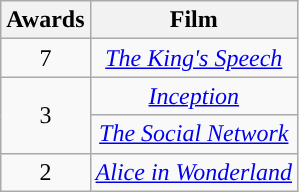<table class="wikitable" style="text-align:center;">
<tr>
<th style="background:">Awards</th>
<th style="background:">Film</th>
</tr>
<tr>
<td>7</td>
<td><em><a href='#'>The King's Speech</a></em></td>
</tr>
<tr>
<td rowspan="2">3</td>
<td><em><a href='#'>Inception</a></em></td>
</tr>
<tr>
<td><em><a href='#'>The Social Network</a></em></td>
</tr>
<tr>
<td>2</td>
<td><em><a href='#'>Alice in Wonderland</a></em></td>
</tr>
</table>
